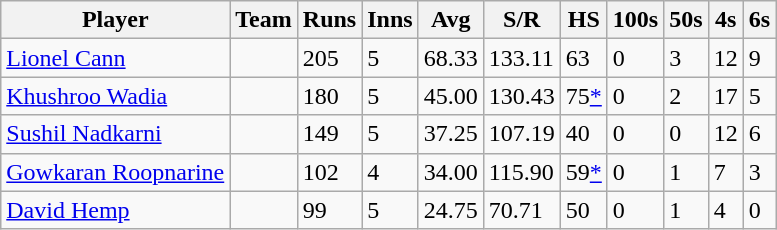<table class="wikitable">
<tr>
<th>Player</th>
<th>Team</th>
<th>Runs</th>
<th>Inns</th>
<th>Avg</th>
<th>S/R</th>
<th>HS</th>
<th>100s</th>
<th>50s</th>
<th>4s</th>
<th>6s</th>
</tr>
<tr>
<td><a href='#'>Lionel Cann</a></td>
<td></td>
<td>205</td>
<td>5</td>
<td>68.33</td>
<td>133.11</td>
<td>63</td>
<td>0</td>
<td>3</td>
<td>12</td>
<td>9</td>
</tr>
<tr>
<td><a href='#'>Khushroo Wadia</a></td>
<td></td>
<td>180</td>
<td>5</td>
<td>45.00</td>
<td>130.43</td>
<td>75<a href='#'>*</a></td>
<td>0</td>
<td>2</td>
<td>17</td>
<td>5</td>
</tr>
<tr>
<td><a href='#'>Sushil Nadkarni</a></td>
<td></td>
<td>149</td>
<td>5</td>
<td>37.25</td>
<td>107.19</td>
<td>40</td>
<td>0</td>
<td>0</td>
<td>12</td>
<td>6</td>
</tr>
<tr>
<td><a href='#'>Gowkaran Roopnarine</a></td>
<td></td>
<td>102</td>
<td>4</td>
<td>34.00</td>
<td>115.90</td>
<td>59<a href='#'>*</a></td>
<td>0</td>
<td>1</td>
<td>7</td>
<td>3</td>
</tr>
<tr>
<td><a href='#'>David Hemp</a></td>
<td></td>
<td>99</td>
<td>5</td>
<td>24.75</td>
<td>70.71</td>
<td>50</td>
<td>0</td>
<td>1</td>
<td>4</td>
<td>0</td>
</tr>
</table>
